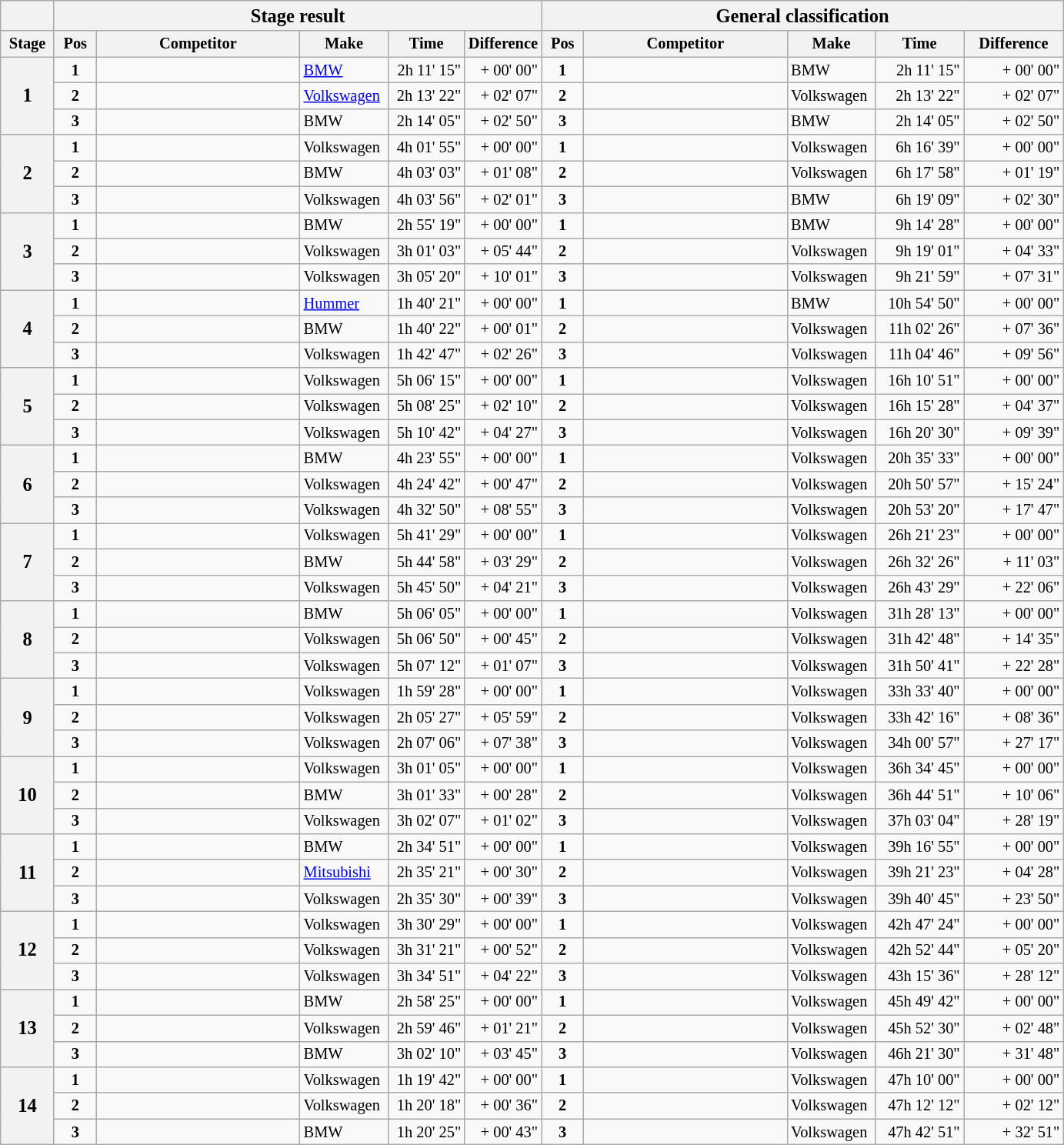<table class="wikitable" style="font-size:85%;">
<tr>
<th></th>
<th colspan=5><big>Stage result </big></th>
<th colspan=5><big>General classification</big></th>
</tr>
<tr>
<th width="40px">Stage</th>
<th width="30px">Pos</th>
<th width="170px">Competitor</th>
<th width="70px">Make</th>
<th width="60px">Time</th>
<th width="60px">Difference</th>
<th width="30px">Pos</th>
<th width="170px">Competitor</th>
<th width="70px">Make</th>
<th width="70px">Time</th>
<th width="80px">Difference</th>
</tr>
<tr>
<th rowspan=3><big>1</big></th>
<td align=center><strong>1</strong></td>
<td> <br></td>
<td><a href='#'>BMW</a></td>
<td align=right>2h 11' 15"</td>
<td align=right>+ 00' 00"</td>
<td align=center><strong>1</strong></td>
<td> <br></td>
<td>BMW</td>
<td align=right>2h 11' 15"</td>
<td align=right>+ 00' 00"</td>
</tr>
<tr>
<td align=center><strong>2</strong></td>
<td> <br></td>
<td><a href='#'>Volkswagen</a></td>
<td align=right>2h 13' 22"</td>
<td align=right>+ 02' 07"</td>
<td align=center><strong>2</strong></td>
<td> <br></td>
<td>Volkswagen</td>
<td align=right>2h 13' 22"</td>
<td align=right>+ 02' 07"</td>
</tr>
<tr>
<td align=center><strong>3</strong></td>
<td> <br></td>
<td>BMW</td>
<td align=right>2h 14' 05"</td>
<td align=right>+ 02' 50"</td>
<td align=center><strong>3</strong></td>
<td> <br></td>
<td>BMW</td>
<td align=right>2h 14' 05"</td>
<td align=right>+ 02' 50"</td>
</tr>
<tr>
<th rowspan=3><big>2</big></th>
<td align=center><strong>1</strong></td>
<td> <br></td>
<td>Volkswagen</td>
<td align=right>4h 01' 55"</td>
<td align=right>+ 00' 00"</td>
<td align=center><strong>1</strong></td>
<td> <br></td>
<td>Volkswagen</td>
<td align=right>6h 16' 39"</td>
<td align=right>+ 00' 00"</td>
</tr>
<tr>
<td align=center><strong>2</strong></td>
<td> <br></td>
<td>BMW</td>
<td align=right>4h 03' 03"</td>
<td align=right>+ 01' 08"</td>
<td align=center><strong>2</strong></td>
<td> <br></td>
<td>Volkswagen</td>
<td align=right>6h 17' 58"</td>
<td align=right>+ 01' 19"</td>
</tr>
<tr>
<td align=center><strong>3</strong></td>
<td> <br></td>
<td>Volkswagen</td>
<td align=right>4h 03' 56"</td>
<td align=right>+ 02' 01"</td>
<td align=center><strong>3</strong></td>
<td> <br></td>
<td>BMW</td>
<td align=right>6h 19' 09"</td>
<td align=right>+ 02' 30"</td>
</tr>
<tr>
<th rowspan=3><big>3</big></th>
<td align=center><strong>1</strong></td>
<td> <br></td>
<td>BMW</td>
<td align=right>2h 55' 19"</td>
<td align=right>+ 00' 00"</td>
<td align=center><strong>1</strong></td>
<td> <br></td>
<td>BMW</td>
<td align=right>9h 14' 28"</td>
<td align=right>+ 00' 00"</td>
</tr>
<tr>
<td align=center><strong>2</strong></td>
<td> <br></td>
<td>Volkswagen</td>
<td align=right>3h 01' 03"</td>
<td align=right>+ 05' 44"</td>
<td align=center><strong>2</strong></td>
<td> <br></td>
<td>Volkswagen</td>
<td align=right>9h 19' 01"</td>
<td align=right>+ 04' 33"</td>
</tr>
<tr>
<td align=center><strong>3</strong></td>
<td> <br></td>
<td>Volkswagen</td>
<td align=right>3h 05' 20"</td>
<td align=right>+ 10' 01"</td>
<td align=center><strong>3</strong></td>
<td> <br></td>
<td>Volkswagen</td>
<td align=right>9h 21' 59"</td>
<td align=right>+ 07' 31"</td>
</tr>
<tr>
<th rowspan=3><big>4</big></th>
<td align=center><strong>1</strong></td>
<td> <br></td>
<td><a href='#'>Hummer</a></td>
<td align=right>1h 40' 21"</td>
<td align=right>+ 00' 00"</td>
<td align=center><strong>1</strong></td>
<td> <br></td>
<td>BMW</td>
<td align=right>10h 54' 50"</td>
<td align=right>+ 00' 00"</td>
</tr>
<tr>
<td align=center><strong>2</strong></td>
<td> <br></td>
<td>BMW</td>
<td align=right>1h 40' 22"</td>
<td align=right>+ 00' 01"</td>
<td align=center><strong>2</strong></td>
<td> <br></td>
<td>Volkswagen</td>
<td align=right>11h 02' 26"</td>
<td align=right>+ 07' 36"</td>
</tr>
<tr>
<td align=center><strong>3</strong></td>
<td> <br></td>
<td>Volkswagen</td>
<td align=right>1h 42' 47"</td>
<td align=right>+ 02' 26"</td>
<td align=center><strong>3</strong></td>
<td> <br></td>
<td>Volkswagen</td>
<td align=right>11h 04' 46"</td>
<td align=right>+ 09' 56"</td>
</tr>
<tr>
<th rowspan=3><big>5</big></th>
<td align=center><strong>1</strong></td>
<td> <br></td>
<td>Volkswagen</td>
<td align=right>5h 06' 15"</td>
<td align=right>+ 00' 00"</td>
<td align=center><strong>1</strong></td>
<td> <br></td>
<td>Volkswagen</td>
<td align=right>16h 10' 51"</td>
<td align=right>+ 00' 00"</td>
</tr>
<tr>
<td align=center><strong>2</strong></td>
<td> <br></td>
<td>Volkswagen</td>
<td align=right>5h 08' 25"</td>
<td align=right>+ 02' 10"</td>
<td align=center><strong>2</strong></td>
<td> <br></td>
<td>Volkswagen</td>
<td align=right>16h 15' 28"</td>
<td align=right>+ 04' 37"</td>
</tr>
<tr>
<td align=center><strong>3</strong></td>
<td> <br></td>
<td>Volkswagen</td>
<td align=right>5h 10' 42"</td>
<td align=right>+ 04' 27"</td>
<td align=center><strong>3</strong></td>
<td> <br></td>
<td>Volkswagen</td>
<td align=right>16h 20' 30"</td>
<td align=right>+ 09' 39"</td>
</tr>
<tr>
<th rowspan=3><big>6</big></th>
<td align=center><strong>1</strong></td>
<td> <br></td>
<td>BMW</td>
<td align=right>4h 23' 55"</td>
<td align=right>+ 00' 00"</td>
<td align=center><strong>1</strong></td>
<td> <br></td>
<td>Volkswagen</td>
<td align=right>20h 35' 33"</td>
<td align=right>+ 00' 00"</td>
</tr>
<tr>
<td align=center><strong>2</strong></td>
<td> <br></td>
<td>Volkswagen</td>
<td align=right>4h 24' 42"</td>
<td align=right>+ 00' 47"</td>
<td align=center><strong>2</strong></td>
<td> <br></td>
<td>Volkswagen</td>
<td align=right>20h 50' 57"</td>
<td align=right>+ 15' 24"</td>
</tr>
<tr>
<td align=center><strong>3</strong></td>
<td> <br></td>
<td>Volkswagen</td>
<td align=right>4h 32' 50"</td>
<td align=right>+ 08' 55"</td>
<td align=center><strong>3</strong></td>
<td> <br></td>
<td>Volkswagen</td>
<td align=right>20h 53' 20"</td>
<td align="right">+ 17' 47"</td>
</tr>
<tr>
<th rowspan=3><big>7</big></th>
<td align=center><strong>1</strong></td>
<td> <br></td>
<td>Volkswagen</td>
<td align=right>5h 41' 29"</td>
<td align=right>+ 00' 00"</td>
<td align=center><strong>1</strong></td>
<td> <br></td>
<td>Volkswagen</td>
<td align=right>26h 21' 23"</td>
<td align=right>+ 00' 00"</td>
</tr>
<tr>
<td align=center><strong>2</strong></td>
<td> <br></td>
<td>BMW</td>
<td align=right>5h 44' 58"</td>
<td align=right>+ 03' 29"</td>
<td align=center><strong>2</strong></td>
<td> <br></td>
<td>Volkswagen</td>
<td align=right>26h 32' 26"</td>
<td align=right>+ 11' 03"</td>
</tr>
<tr>
<td align=center><strong>3</strong></td>
<td> <br></td>
<td>Volkswagen</td>
<td align=right>5h 45' 50"</td>
<td align=right>+ 04' 21"</td>
<td align=center><strong>3</strong></td>
<td> <br></td>
<td>Volkswagen</td>
<td align=right>26h 43' 29"</td>
<td align="right">+ 22' 06"</td>
</tr>
<tr>
<th rowspan=3><big>8</big></th>
<td align=center><strong>1</strong></td>
<td> <br></td>
<td>BMW</td>
<td align=right>5h 06' 05"</td>
<td align=right>+ 00' 00"</td>
<td align=center><strong>1</strong></td>
<td> <br></td>
<td>Volkswagen</td>
<td align=right>31h 28' 13"</td>
<td align=right>+ 00' 00"</td>
</tr>
<tr>
<td align=center><strong>2</strong></td>
<td> <br></td>
<td>Volkswagen</td>
<td align=right>5h 06' 50"</td>
<td align=right>+ 00' 45"</td>
<td align=center><strong>2</strong></td>
<td> <br></td>
<td>Volkswagen</td>
<td align=right>31h 42' 48"</td>
<td align=right>+ 14' 35"</td>
</tr>
<tr>
<td align=center><strong>3</strong></td>
<td> <br></td>
<td>Volkswagen</td>
<td align=right>5h 07' 12"</td>
<td align="right">+ 01' 07"</td>
<td align=center><strong>3</strong></td>
<td> <br></td>
<td>Volkswagen</td>
<td align=right>31h 50' 41"</td>
<td align="right">+ 22' 28"</td>
</tr>
<tr>
<th rowspan=3><big>9</big></th>
<td align=center><strong>1</strong></td>
<td> <br></td>
<td>Volkswagen</td>
<td align=right>1h 59' 28"</td>
<td align=right>+ 00' 00"</td>
<td align=center><strong>1</strong></td>
<td> <br></td>
<td>Volkswagen</td>
<td align=right>33h 33' 40"</td>
<td align=right>+ 00' 00"</td>
</tr>
<tr>
<td align=center><strong>2</strong></td>
<td> <br></td>
<td>Volkswagen</td>
<td align=right>2h 05' 27"</td>
<td align=right>+ 05' 59"</td>
<td align=center><strong>2</strong></td>
<td> <br></td>
<td>Volkswagen</td>
<td align=right>33h 42' 16"</td>
<td align=right>+ 08' 36"</td>
</tr>
<tr>
<td align=center><strong>3</strong></td>
<td> <br></td>
<td>Volkswagen</td>
<td align=right>2h 07' 06"</td>
<td align=right>+ 07' 38"</td>
<td align=center><strong>3</strong></td>
<td> <br></td>
<td>Volkswagen</td>
<td align=right>34h 00' 57"</td>
<td align="right">+ 27' 17"</td>
</tr>
<tr>
<th rowspan=3><big>10</big></th>
<td align=center><strong>1</strong></td>
<td> <br></td>
<td>Volkswagen</td>
<td align=right>3h 01' 05"</td>
<td align=right>+ 00' 00"</td>
<td align=center><strong>1</strong></td>
<td> <br></td>
<td>Volkswagen</td>
<td align=right>36h 34' 45"</td>
<td align=right>+ 00' 00"</td>
</tr>
<tr>
<td align=center><strong>2</strong></td>
<td> <br></td>
<td>BMW</td>
<td align=right>3h 01' 33"</td>
<td align=right>+ 00' 28"</td>
<td align=center><strong>2</strong></td>
<td> <br></td>
<td>Volkswagen</td>
<td align=right>36h 44' 51"</td>
<td align=right>+ 10' 06"</td>
</tr>
<tr>
<td align=center><strong>3</strong></td>
<td> <br></td>
<td>Volkswagen</td>
<td align=right>3h 02' 07"</td>
<td align="right">+ 01' 02"</td>
<td align=center><strong>3</strong></td>
<td> <br></td>
<td>Volkswagen</td>
<td align=right>37h 03' 04"</td>
<td align="right">+ 28' 19"</td>
</tr>
<tr>
<th rowspan=3><big>11</big></th>
<td align=center><strong>1</strong></td>
<td> <br></td>
<td>BMW</td>
<td align=right>2h 34' 51"</td>
<td align=right>+ 00' 00"</td>
<td align=center><strong>1</strong></td>
<td> <br></td>
<td>Volkswagen</td>
<td align=right>39h 16' 55"</td>
<td align=right>+ 00' 00"</td>
</tr>
<tr>
<td align=center><strong>2</strong></td>
<td> <br></td>
<td><a href='#'>Mitsubishi</a></td>
<td align=right>2h 35' 21"</td>
<td align=right>+ 00' 30"</td>
<td align=center><strong>2</strong></td>
<td> <br></td>
<td>Volkswagen</td>
<td align=right>39h 21' 23"</td>
<td align=right>+ 04' 28"</td>
</tr>
<tr>
<td align=center><strong>3</strong></td>
<td> <br></td>
<td>Volkswagen</td>
<td align=right>2h 35' 30"</td>
<td align=right>+ 00' 39"</td>
<td align=center><strong>3</strong></td>
<td> <br></td>
<td>Volkswagen</td>
<td align=right>39h 40' 45"</td>
<td align="right">+ 23' 50"</td>
</tr>
<tr>
<th rowspan=3><big>12</big></th>
<td align=center><strong>1</strong></td>
<td> <br></td>
<td>Volkswagen</td>
<td align=right>3h 30' 29"</td>
<td align=right>+ 00' 00"</td>
<td align=center><strong>1</strong></td>
<td> <br></td>
<td>Volkswagen</td>
<td align=right>42h 47' 24"</td>
<td align=right>+ 00' 00"</td>
</tr>
<tr>
<td align=center><strong>2</strong></td>
<td> <br></td>
<td>Volkswagen</td>
<td align=right>3h 31' 21"</td>
<td align=right>+ 00' 52"</td>
<td align=center><strong>2</strong></td>
<td> <br></td>
<td>Volkswagen</td>
<td align=right>42h 52' 44"</td>
<td align=right>+ 05' 20"</td>
</tr>
<tr>
<td align=center><strong>3</strong></td>
<td> <br></td>
<td>Volkswagen</td>
<td align=right>3h 34' 51"</td>
<td align="right">+ 04' 22"</td>
<td align=center><strong>3</strong></td>
<td> <br></td>
<td>Volkswagen</td>
<td align=right>43h 15' 36"</td>
<td align="right">+ 28' 12"</td>
</tr>
<tr>
<th rowspan=3><big>13</big></th>
<td align=center><strong>1</strong></td>
<td> <br></td>
<td>BMW</td>
<td align=right>2h 58' 25"</td>
<td align=right>+ 00' 00"</td>
<td align=center><strong>1</strong></td>
<td> <br></td>
<td>Volkswagen</td>
<td align=right>45h 49' 42"</td>
<td align=right>+ 00' 00"</td>
</tr>
<tr>
<td align=center><strong>2</strong></td>
<td> <br></td>
<td>Volkswagen</td>
<td align=right>2h 59' 46"</td>
<td align=right>+ 01' 21"</td>
<td align=center><strong>2</strong></td>
<td> <br></td>
<td>Volkswagen</td>
<td align=right>45h 52' 30"</td>
<td align=right>+ 02' 48"</td>
</tr>
<tr>
<td align=center><strong>3</strong></td>
<td> <br></td>
<td>BMW</td>
<td align=right>3h 02' 10"</td>
<td align=right>+ 03' 45"</td>
<td align=center><strong>3</strong></td>
<td> <br></td>
<td>Volkswagen</td>
<td align=right>46h 21' 30"</td>
<td align="right">+ 31' 48"</td>
</tr>
<tr>
<th rowspan=3><big>14</big></th>
<td align=center><strong>1</strong></td>
<td> <br></td>
<td>Volkswagen</td>
<td align=right>1h 19' 42"</td>
<td align=right>+ 00' 00"</td>
<td align=center><strong>1</strong></td>
<td> <br></td>
<td>Volkswagen</td>
<td align=right>47h 10' 00"</td>
<td align=right>+ 00' 00"</td>
</tr>
<tr>
<td align=center><strong>2</strong></td>
<td> <br></td>
<td>Volkswagen</td>
<td align=right>1h 20' 18"</td>
<td align=right>+ 00' 36"</td>
<td align=center><strong>2</strong></td>
<td> <br></td>
<td>Volkswagen</td>
<td align=right>47h 12' 12"</td>
<td align=right>+ 02' 12"</td>
</tr>
<tr>
<td align=center><strong>3</strong></td>
<td> <br></td>
<td>BMW</td>
<td align=right>1h 20' 25"</td>
<td align=right>+ 00' 43"</td>
<td align=center><strong>3</strong></td>
<td> <br></td>
<td>Volkswagen</td>
<td align=right>47h 42' 51"</td>
<td align="right">+ 32' 51"</td>
</tr>
</table>
